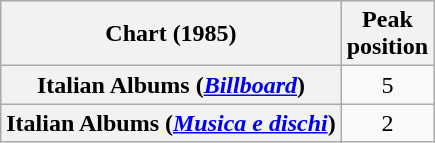<table class="wikitable sortable plainrowheaders" style="text-align:center">
<tr>
<th scope="col">Chart (1985)</th>
<th scope="col">Peak<br>position</th>
</tr>
<tr>
<th scope="row">Italian Albums (<em><a href='#'>Billboard</a></em>)</th>
<td>5</td>
</tr>
<tr>
<th scope="row">Italian Albums (<em><a href='#'>Musica e dischi</a></em>)</th>
<td>2</td>
</tr>
</table>
